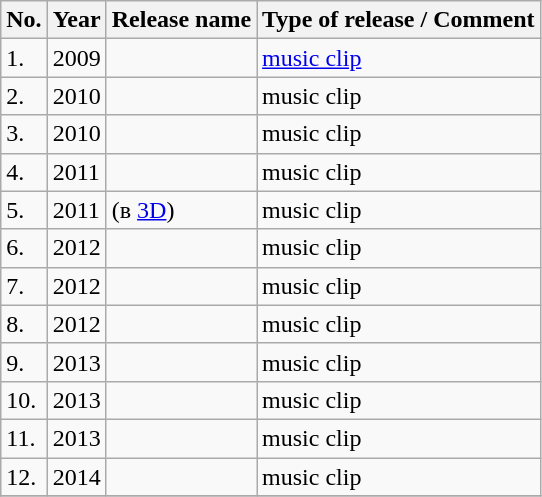<table class="wikitable sortable">
<tr>
<th class="unsortable">No.</th>
<th>Year</th>
<th class="unsortable">Release name</th>
<th>Type of release / Comment</th>
</tr>
<tr>
<td>1.</td>
<td>2009</td>
<td></td>
<td><a href='#'>music clip</a></td>
</tr>
<tr>
<td>2.</td>
<td>2010</td>
<td></td>
<td>music clip</td>
</tr>
<tr>
<td>3.</td>
<td>2010</td>
<td></td>
<td>music clip</td>
</tr>
<tr>
<td>4.</td>
<td>2011</td>
<td></td>
<td>music clip</td>
</tr>
<tr>
<td>5.</td>
<td>2011</td>
<td> (в <a href='#'>3D</a>)</td>
<td>music clip</td>
</tr>
<tr>
<td>6.</td>
<td>2012</td>
<td></td>
<td>music clip</td>
</tr>
<tr>
<td>7.</td>
<td>2012</td>
<td></td>
<td>music clip</td>
</tr>
<tr>
<td>8.</td>
<td>2012</td>
<td></td>
<td>music clip</td>
</tr>
<tr>
<td>9.</td>
<td>2013</td>
<td></td>
<td>music clip</td>
</tr>
<tr>
<td>10.</td>
<td>2013</td>
<td></td>
<td>music clip</td>
</tr>
<tr>
<td>11.</td>
<td>2013</td>
<td></td>
<td>music clip</td>
</tr>
<tr>
<td>12.</td>
<td>2014</td>
<td></td>
<td>music clip</td>
</tr>
<tr>
</tr>
</table>
